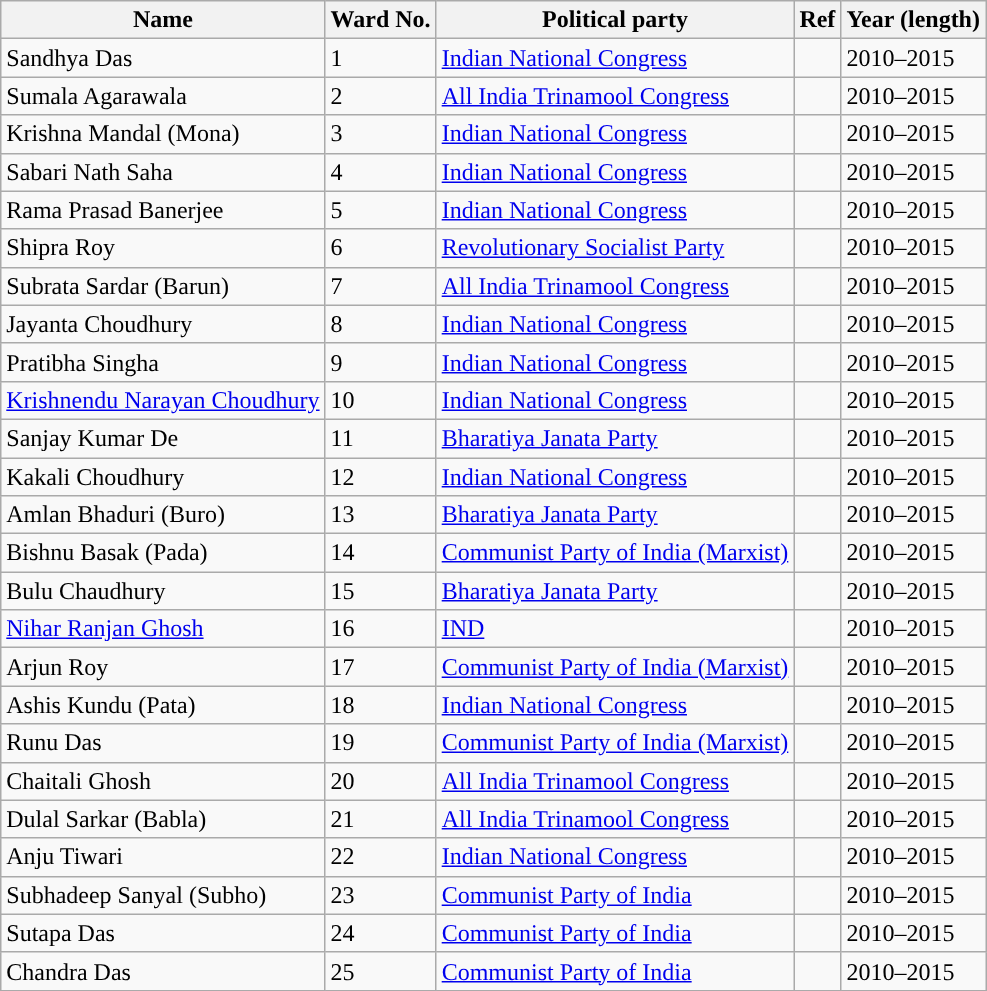<table class="wikitable">
<tr>
<th>Name</th>
<th>Ward No.</th>
<th>Political party</th>
<th scope=col class=unsortable>Ref</th>
<th>Year (length)</th>
</tr>
<tr>
<td>Sandhya Das</td>
<td>1</td>
<td><a href='#'>Indian National Congress</a></td>
<td width="4px"></td>
<td>2010–2015</td>
</tr>
<tr>
<td>Sumala Agarawala</td>
<td>2</td>
<td><a href='#'>All India Trinamool Congress</a></td>
<td width="4px"></td>
<td>2010–2015</td>
</tr>
<tr>
<td>Krishna Mandal (Mona)</td>
<td>3</td>
<td><a href='#'>Indian National Congress</a></td>
<td width="4px"></td>
<td>2010–2015</td>
</tr>
<tr>
<td>Sabari Nath Saha</td>
<td>4</td>
<td><a href='#'>Indian National Congress</a></td>
<td width="4px"></td>
<td>2010–2015</td>
</tr>
<tr>
<td>Rama Prasad Banerjee</td>
<td>5</td>
<td><a href='#'>Indian National Congress</a></td>
<td width="4px"></td>
<td>2010–2015</td>
</tr>
<tr>
<td>Shipra Roy</td>
<td>6</td>
<td><a href='#'>Revolutionary Socialist Party</a></td>
<td width="4px"></td>
<td>2010–2015</td>
</tr>
<tr>
<td>Subrata Sardar (Barun)</td>
<td>7</td>
<td><a href='#'>All India Trinamool Congress</a></td>
<td width="4px"></td>
<td>2010–2015</td>
</tr>
<tr>
<td>Jayanta Choudhury</td>
<td>8</td>
<td><a href='#'>Indian National Congress</a></td>
<td width="4px"></td>
<td>2010–2015</td>
</tr>
<tr>
<td>Pratibha Singha</td>
<td>9</td>
<td><a href='#'>Indian National Congress</a></td>
<td width="4px"></td>
<td>2010–2015</td>
</tr>
<tr>
<td><a href='#'>Krishnendu Narayan Choudhury</a></td>
<td>10</td>
<td><a href='#'>Indian National Congress</a></td>
<td width="4px"></td>
<td>2010–2015</td>
</tr>
<tr>
<td>Sanjay Kumar De</td>
<td>11</td>
<td><a href='#'>Bharatiya Janata Party</a></td>
<td width="4px"></td>
<td>2010–2015</td>
</tr>
<tr>
<td>Kakali Choudhury</td>
<td>12</td>
<td><a href='#'>Indian National Congress</a></td>
<td width="4px"></td>
<td>2010–2015</td>
</tr>
<tr>
<td>Amlan Bhaduri (Buro)</td>
<td>13</td>
<td><a href='#'>Bharatiya Janata Party</a></td>
<td width="4px"></td>
<td>2010–2015</td>
</tr>
<tr>
<td>Bishnu Basak (Pada)</td>
<td>14</td>
<td><a href='#'>Communist Party of India (Marxist)</a></td>
<td width="4px"></td>
<td>2010–2015</td>
</tr>
<tr>
<td>Bulu Chaudhury</td>
<td>15</td>
<td><a href='#'>Bharatiya Janata Party</a></td>
<td width="4px"></td>
<td>2010–2015</td>
</tr>
<tr>
<td><a href='#'>Nihar Ranjan Ghosh</a></td>
<td>16</td>
<td><a href='#'>IND</a></td>
<td width="4px"></td>
<td>2010–2015</td>
</tr>
<tr>
<td>Arjun Roy</td>
<td>17</td>
<td><a href='#'>Communist Party of India (Marxist)</a></td>
<td width="4px"></td>
<td>2010–2015</td>
</tr>
<tr>
<td>Ashis Kundu (Pata)</td>
<td>18</td>
<td><a href='#'>Indian National Congress</a></td>
<td width="4px"></td>
<td>2010–2015</td>
</tr>
<tr>
<td>Runu Das</td>
<td>19</td>
<td><a href='#'>Communist Party of India (Marxist)</a></td>
<td width="4px"></td>
<td>2010–2015</td>
</tr>
<tr>
<td>Chaitali Ghosh</td>
<td>20</td>
<td><a href='#'>All India Trinamool Congress</a></td>
<td width="4px"></td>
<td>2010–2015</td>
</tr>
<tr>
<td>Dulal Sarkar (Babla)</td>
<td>21</td>
<td><a href='#'>All India Trinamool Congress</a></td>
<td width="4px"></td>
<td>2010–2015</td>
</tr>
<tr>
<td>Anju Tiwari</td>
<td>22</td>
<td><a href='#'>Indian National Congress</a></td>
<td width="4px"></td>
<td>2010–2015</td>
</tr>
<tr>
<td>Subhadeep Sanyal (Subho)</td>
<td>23</td>
<td><a href='#'>Communist Party of India</a></td>
<td width="4px"></td>
<td>2010–2015</td>
</tr>
<tr>
<td>Sutapa Das</td>
<td>24</td>
<td><a href='#'>Communist Party of India</a></td>
<td width="4px"></td>
<td>2010–2015</td>
</tr>
<tr>
<td>Chandra Das</td>
<td>25</td>
<td><a href='#'>Communist Party of India</a></td>
<td width="4px"></td>
<td>2010–2015</td>
</tr>
<tr>
</tr>
</table>
